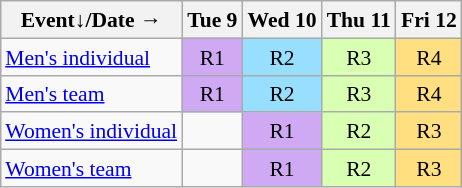<table class="wikitable" style="margin:0.5em auto; font-size:90%; line-height:1.25em; text-align:center;">
<tr>
<th>Event↓/Date →</th>
<th>Tue 9</th>
<th>Wed 10</th>
<th>Thu 11</th>
<th>Fri 12</th>
</tr>
<tr>
<td style="text-align:left;"><a href='#'>Men's individual</a></td>
<td style="background-color:#D0A9F5;">R1</td>
<td style="background-color:#97DEFF;">R2</td>
<td style="background-color:#D9FFB2;">R3</td>
<td style="background-color:#FFDF80;">R4</td>
</tr>
<tr>
<td style="text-align:left;"><a href='#'>Men's team</a></td>
<td style="background-color:#D0A9F5;">R1</td>
<td style="background-color:#97DEFF;">R2</td>
<td style="background-color:#D9FFB2;">R3</td>
<td style="background-color:#FFDF80;">R4</td>
</tr>
<tr>
<td style="text-align:left;"><a href='#'>Women's individual</a></td>
<td></td>
<td style="background-color:#D0A9F5;">R1</td>
<td style="background-color:#D9FFB2;">R2</td>
<td style="background-color:#FFDF80;">R3</td>
</tr>
<tr>
<td style="text-align:left;"><a href='#'>Women's team</a></td>
<td></td>
<td style="background-color:#D0A9F5;">R1</td>
<td style="background-color:#D9FFB2;">R2</td>
<td style="background-color:#FFDF80;">R3</td>
</tr>
</table>
